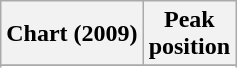<table class="wikitable sortable">
<tr>
<th>Chart (2009)</th>
<th>Peak<br>position</th>
</tr>
<tr>
</tr>
<tr>
</tr>
<tr>
</tr>
<tr>
</tr>
<tr>
</tr>
<tr>
</tr>
<tr>
</tr>
<tr>
</tr>
<tr>
</tr>
</table>
